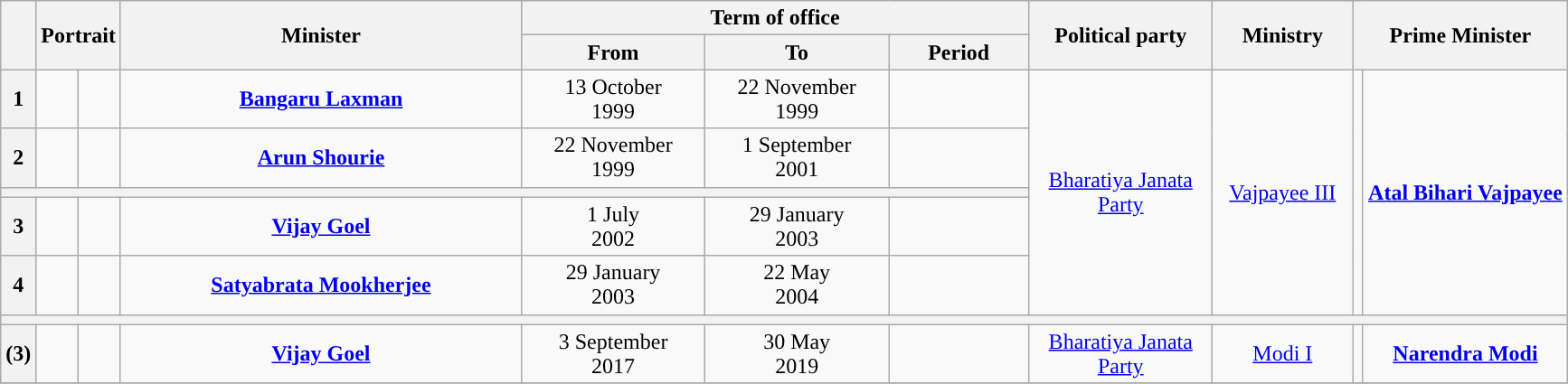<table class="wikitable" style="text-align:center">
<tr>
<th rowspan="2"></th>
<th rowspan="2" colspan="2">Portrait</th>
<th rowspan="2" style="width:18em">Minister<br></th>
<th colspan="3">Term of office</th>
<th rowspan="2" style="width:8em">Political party</th>
<th rowspan="2" style="width:6em">Ministry</th>
<th rowspan="2" colspan="2">Prime Minister</th>
</tr>
<tr>
<th style="width:8em">From</th>
<th style="width:8em">To</th>
<th style="width:6em">Period</th>
</tr>
<tr>
<th>1</th>
<td></td>
<td></td>
<td><strong><a href='#'>Bangaru Laxman</a></strong><br></td>
<td>13 October<br>1999</td>
<td>22 November<br>1999</td>
<td><strong></strong></td>
<td rowspan="5"><a href='#'>Bharatiya Janata Party</a></td>
<td rowspan="5"><a href='#'>Vajpayee III</a></td>
<td rowspan="5"></td>
<td rowspan="5" style="width:9em"><strong><a href='#'>Atal Bihari Vajpayee</a></strong></td>
</tr>
<tr>
<th>2</th>
<td></td>
<td></td>
<td><strong><a href='#'>Arun Shourie</a></strong><br></td>
<td>22 November<br>1999</td>
<td>1 September<br>2001</td>
<td><strong></strong></td>
</tr>
<tr>
<th colspan="7"></th>
</tr>
<tr>
<th>3</th>
<td></td>
<td></td>
<td><strong><a href='#'>Vijay Goel</a></strong><br></td>
<td>1 July<br>2002</td>
<td>29 January<br>2003</td>
<td><strong></strong></td>
</tr>
<tr>
<th>4</th>
<td></td>
<td></td>
<td><strong><a href='#'>Satyabrata Mookherjee</a></strong><br></td>
<td>29 January<br>2003</td>
<td>22 May<br>2004</td>
<td><strong></strong></td>
</tr>
<tr>
<th colspan="11"></th>
</tr>
<tr>
<th>(3)</th>
<td></td>
<td></td>
<td><strong><a href='#'>Vijay Goel</a></strong><br></td>
<td>3 September<br>2017</td>
<td>30 May<br>2019</td>
<td><strong></strong></td>
<td><a href='#'>Bharatiya Janata Party</a></td>
<td><a href='#'>Modi I</a></td>
<td></td>
<td><strong><a href='#'>Narendra Modi</a></strong></td>
</tr>
<tr>
</tr>
</table>
